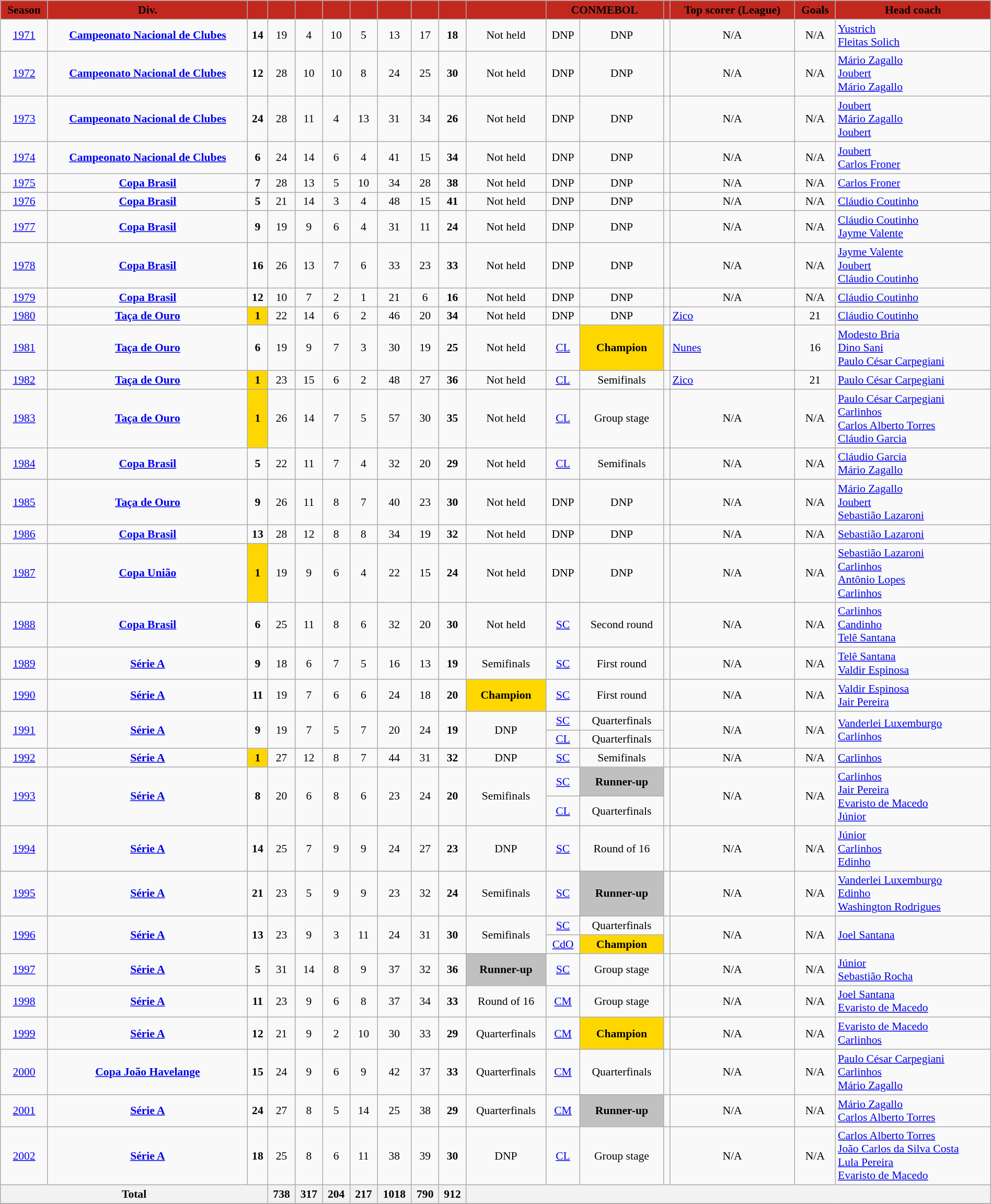<table class="wikitable" width=100% style="font-size:90%; text-align:center;">
<tr style="background:#C3281E; text-align:center;">
<td><span><strong>Season</strong></span></td>
<td><span><strong>Div.</strong></span></td>
<td><span><strong></strong></span></td>
<td><span><strong></strong></span></td>
<td><span><strong></strong></span></td>
<td><span><strong></strong></span></td>
<td><span><strong></strong></span></td>
<td><span><strong></strong></span></td>
<td><span><strong></strong></span></td>
<td><span><strong></strong></span></td>
<td><span><strong></strong></span></td>
<td colspan=2><span><strong>CONMEBOL</strong></span></td>
<td><span><strong></strong></span></td>
<td><span><strong>Top scorer (League)</strong></span></td>
<td><span><strong>Goals</strong></span></td>
<td><span><strong>Head coach</strong></span></td>
</tr>
<tr>
<td align=center><a href='#'>1971</a></td>
<td align=center rowspan="1"><strong><a href='#'>Campeonato Nacional de Clubes</a></strong></td>
<td align=center><strong>14</strong></td>
<td align=center>19</td>
<td align=center>4</td>
<td align=center>10</td>
<td align=center>5</td>
<td align=center>13</td>
<td align=center>17</td>
<td align=center><strong>18</strong></td>
<td align=center>Not held</td>
<td align=center>DNP</td>
<td align=center>DNP</td>
<td></td>
<td align=center>N/A</td>
<td align=center>N/A</td>
<td align=left> <a href='#'>Yustrich</a> <br>  <a href='#'>Fleitas Solich</a></td>
</tr>
<tr>
<td align=center><a href='#'>1972</a></td>
<td align=center rowspan="1"><strong><a href='#'>Campeonato Nacional de Clubes</a></strong></td>
<td align=center><strong>12</strong></td>
<td align=center>28</td>
<td align=center>10</td>
<td align=center>10</td>
<td align=center>8</td>
<td align=center>24</td>
<td align=center>25</td>
<td align=center><strong>30</strong></td>
<td align=center>Not held</td>
<td align=center>DNP</td>
<td align=center>DNP</td>
<td></td>
<td align=center>N/A</td>
<td align=center>N/A</td>
<td align=left> <a href='#'>Mário Zagallo</a> <br>  <a href='#'>Joubert</a> <br>  <a href='#'>Mário Zagallo</a></td>
</tr>
<tr>
<td align=center><a href='#'>1973</a></td>
<td align=center rowspan="1"><strong><a href='#'>Campeonato Nacional de Clubes</a></strong></td>
<td align=center><strong>24</strong></td>
<td align=center>28</td>
<td align=center>11</td>
<td align=center>4</td>
<td align=center>13</td>
<td align=center>31</td>
<td align=center>34</td>
<td align=center><strong>26</strong></td>
<td align=center>Not held</td>
<td align=center>DNP</td>
<td align=center>DNP</td>
<td></td>
<td align=center>N/A</td>
<td align=center>N/A</td>
<td align=left> <a href='#'>Joubert</a> <br>  <a href='#'>Mário Zagallo</a> <br>  <a href='#'>Joubert</a></td>
</tr>
<tr>
<td align=center><a href='#'>1974</a></td>
<td align=center rowspan="1"><strong><a href='#'>Campeonato Nacional de Clubes</a></strong></td>
<td align=center><strong>6</strong></td>
<td align=center>24</td>
<td align=center>14</td>
<td align=center>6</td>
<td align=center>4</td>
<td align=center>41</td>
<td align=center>15</td>
<td align=center><strong>34</strong></td>
<td align=center>Not held</td>
<td align=center>DNP</td>
<td align=center>DNP</td>
<td></td>
<td align=center>N/A</td>
<td align=center>N/A</td>
<td align=left> <a href='#'>Joubert</a> <br>  <a href='#'>Carlos Froner</a></td>
</tr>
<tr>
<td align=center><a href='#'>1975</a></td>
<td align=center rowspan="1"><strong><a href='#'>Copa Brasil</a></strong></td>
<td align=center><strong>7</strong></td>
<td align=center>28</td>
<td align=center>13</td>
<td align=center>5</td>
<td align=center>10</td>
<td align=center>34</td>
<td align=center>28</td>
<td align=center><strong>38</strong></td>
<td align=center>Not held</td>
<td align=center>DNP</td>
<td align=center>DNP</td>
<td></td>
<td align=center>N/A</td>
<td align=center>N/A</td>
<td align=left> <a href='#'>Carlos Froner</a></td>
</tr>
<tr>
<td align=center><a href='#'>1976</a></td>
<td align=center rowspan="1"><strong><a href='#'>Copa Brasil</a></strong></td>
<td align=center><strong>5</strong></td>
<td align=center>21</td>
<td align=center>14</td>
<td align=center>3</td>
<td align=center>4</td>
<td align=center>48</td>
<td align=center>15</td>
<td align=center><strong>41</strong></td>
<td align=center>Not held</td>
<td align=center>DNP</td>
<td align=center>DNP</td>
<td></td>
<td align=center>N/A</td>
<td align=center>N/A</td>
<td align=left> <a href='#'>Cláudio Coutinho</a></td>
</tr>
<tr>
<td align=center><a href='#'>1977</a></td>
<td align=center rowspan="1"><strong><a href='#'>Copa Brasil</a></strong></td>
<td align=center><strong>9</strong></td>
<td align=center>19</td>
<td align=center>9</td>
<td align=center>6</td>
<td align=center>4</td>
<td align=center>31</td>
<td align=center>11</td>
<td align=center><strong>24</strong></td>
<td align=center>Not held</td>
<td align=center>DNP</td>
<td align=center>DNP</td>
<td></td>
<td align=center>N/A</td>
<td align=center>N/A</td>
<td align=left> <a href='#'>Cláudio Coutinho</a> <br>  <a href='#'>Jayme Valente</a></td>
</tr>
<tr>
<td align=center><a href='#'>1978</a></td>
<td align=center rowspan="1"><strong><a href='#'>Copa Brasil</a></strong></td>
<td align=center><strong>16</strong></td>
<td align=center>26</td>
<td align=center>13</td>
<td align=center>7</td>
<td align=center>6</td>
<td align=center>33</td>
<td align=center>23</td>
<td align=center><strong>33</strong></td>
<td align=center>Not held</td>
<td align=center>DNP</td>
<td align=center>DNP</td>
<td></td>
<td align=center>N/A</td>
<td align=center>N/A</td>
<td align=left> <a href='#'>Jayme Valente</a> <br>  <a href='#'>Joubert</a> <br>  <a href='#'>Cláudio Coutinho</a></td>
</tr>
<tr>
<td align=center><a href='#'>1979</a></td>
<td align=center rowspan="1"><strong><a href='#'>Copa Brasil</a></strong></td>
<td align=center><strong>12</strong></td>
<td align=center>10</td>
<td align=center>7</td>
<td align=center>2</td>
<td align=center>1</td>
<td align=center>21</td>
<td align=center>6</td>
<td align=center><strong>16</strong></td>
<td align=center>Not held</td>
<td align=center>DNP</td>
<td align=center>DNP</td>
<td></td>
<td align=center>N/A</td>
<td align=center>N/A</td>
<td align=left> <a href='#'>Cláudio Coutinho</a></td>
</tr>
<tr>
<td align=center><a href='#'>1980</a></td>
<td align=center rowspan="1"><strong><a href='#'>Taça de Ouro</a></strong></td>
<td align=center bgcolor="gold"><strong>1</strong></td>
<td align=center>22</td>
<td align=center>14</td>
<td align=center>6</td>
<td align=center>2</td>
<td align=center>46</td>
<td align=center>20</td>
<td align=center><strong>34</strong></td>
<td align=center>Not held</td>
<td align=center>DNP</td>
<td align=center>DNP</td>
<td></td>
<td align=left> <a href='#'>Zico</a></td>
<td align=center>21</td>
<td align=left> <a href='#'>Cláudio Coutinho</a></td>
</tr>
<tr>
<td align=center><a href='#'>1981</a></td>
<td align=center rowspan="1"><strong><a href='#'>Taça de Ouro</a></strong></td>
<td align=center><strong>6</strong></td>
<td align=center>19</td>
<td align=center>9</td>
<td align=center>7</td>
<td align=center>3</td>
<td align=center>30</td>
<td align=center>19</td>
<td align=center><strong>25</strong></td>
<td align=center>Not held</td>
<td align=center><a href='#'>CL</a></td>
<td align=center bgcolor="gold"><strong>Champion</strong></td>
<td></td>
<td align=left> <a href='#'>Nunes</a></td>
<td align=center>16</td>
<td align=left> <a href='#'>Modesto Bria</a> <br>  <a href='#'>Dino Sani</a> <br>  <a href='#'>Paulo César Carpegiani</a></td>
</tr>
<tr>
<td align=center><a href='#'>1982</a></td>
<td align=center rowspan="1"><strong><a href='#'>Taça de Ouro</a></strong></td>
<td align=center bgcolor="gold"><strong>1</strong></td>
<td align=center>23</td>
<td align=center>15</td>
<td align=center>6</td>
<td align=center>2</td>
<td align=center>48</td>
<td align=center>27</td>
<td align=center><strong>36</strong></td>
<td align=center>Not held</td>
<td align=center><a href='#'>CL</a></td>
<td align=center>Semifinals</td>
<td></td>
<td align=left> <a href='#'>Zico</a></td>
<td align=center>21</td>
<td align=left> <a href='#'>Paulo César Carpegiani</a></td>
</tr>
<tr>
<td align=center><a href='#'>1983</a></td>
<td align=center rowspan="1"><strong><a href='#'>Taça de Ouro</a></strong></td>
<td align=center bgcolor="gold"><strong>1</strong></td>
<td align=center>26</td>
<td align=center>14</td>
<td align=center>7</td>
<td align=center>5</td>
<td align=center>57</td>
<td align=center>30</td>
<td align=center><strong>35</strong></td>
<td align=center>Not held</td>
<td align=center><a href='#'>CL</a></td>
<td align=center>Group stage</td>
<td></td>
<td align=center>N/A</td>
<td align=center>N/A</td>
<td align=left> <a href='#'>Paulo César Carpegiani</a> <br>  <a href='#'>Carlinhos</a> <br>  <a href='#'>Carlos Alberto Torres</a> <br>  <a href='#'>Cláudio Garcia</a></td>
</tr>
<tr>
<td align=center><a href='#'>1984</a></td>
<td align=center rowspan="1"><strong><a href='#'>Copa Brasil</a></strong></td>
<td align=center><strong>5</strong></td>
<td align=center>22</td>
<td align=center>11</td>
<td align=center>7</td>
<td align=center>4</td>
<td align=center>32</td>
<td align=center>20</td>
<td align=center><strong>29</strong></td>
<td align=center>Not held</td>
<td align=center><a href='#'>CL</a></td>
<td align=center>Semifinals</td>
<td></td>
<td align=center>N/A</td>
<td align=center>N/A</td>
<td align=left> <a href='#'>Cláudio Garcia</a> <br>  <a href='#'>Mário Zagallo</a></td>
</tr>
<tr>
<td align=center><a href='#'>1985</a></td>
<td align=center rowspan="1"><strong><a href='#'>Taça de Ouro</a></strong></td>
<td align=center><strong>9</strong></td>
<td align=center>26</td>
<td align=center>11</td>
<td align=center>8</td>
<td align=center>7</td>
<td align=center>40</td>
<td align=center>23</td>
<td align=center><strong>30</strong></td>
<td align=center>Not held</td>
<td align=center>DNP</td>
<td align=center>DNP</td>
<td></td>
<td align=center>N/A</td>
<td align=center>N/A</td>
<td align=left> <a href='#'>Mário Zagallo</a> <br>  <a href='#'>Joubert</a> <br>  <a href='#'>Sebastião Lazaroni</a></td>
</tr>
<tr>
<td align=center><a href='#'>1986</a></td>
<td align=center rowspan="1"><strong><a href='#'>Copa Brasil</a></strong></td>
<td align=center><strong>13</strong></td>
<td align=center>28</td>
<td align=center>12</td>
<td align=center>8</td>
<td align=center>8</td>
<td align=center>34</td>
<td align=center>19</td>
<td align=center><strong>32</strong></td>
<td align=center>Not held</td>
<td align=center>DNP</td>
<td align=center>DNP</td>
<td></td>
<td align=center>N/A</td>
<td align=center>N/A</td>
<td align=left> <a href='#'>Sebastião Lazaroni</a></td>
</tr>
<tr ->
<td align=center><a href='#'>1987</a></td>
<td align=center rowspan="1"><strong><a href='#'>Copa União</a></strong></td>
<td align=center bgcolor="gold"><strong>1</strong></td>
<td align=center>19</td>
<td align=center>9</td>
<td align=center>6</td>
<td align=center>4</td>
<td align=center>22</td>
<td align=center>15</td>
<td align=center><strong>24</strong></td>
<td align=center>Not held</td>
<td align=center>DNP</td>
<td align=center>DNP</td>
<td></td>
<td align=center>N/A</td>
<td align=center>N/A</td>
<td align=left> <a href='#'>Sebastião Lazaroni</a> <br>  <a href='#'>Carlinhos</a> <br>  <a href='#'>Antônio Lopes</a> <br>  <a href='#'>Carlinhos</a></td>
</tr>
<tr>
<td align=center><a href='#'>1988</a></td>
<td align=center rowspan="1"><strong><a href='#'>Copa Brasil</a></strong></td>
<td align=center><strong>6</strong></td>
<td align=center>25</td>
<td align=center>11</td>
<td align=center>8</td>
<td align=center>6</td>
<td align=center>32</td>
<td align=center>20</td>
<td align=center><strong>30</strong></td>
<td align=center>Not held</td>
<td align=center><a href='#'>SC</a></td>
<td align=center>Second round</td>
<td></td>
<td align=center>N/A</td>
<td align=center>N/A</td>
<td align=left> <a href='#'>Carlinhos</a> <br>  <a href='#'>Candinho</a> <br>  <a href='#'>Telê Santana</a></td>
</tr>
<tr>
<td align=center><a href='#'>1989</a></td>
<td align=center rowspan="1"><strong><a href='#'>Série A</a></strong></td>
<td align=center><strong>9</strong></td>
<td align=center>18</td>
<td align=center>6</td>
<td align=center>7</td>
<td align=center>5</td>
<td align=center>16</td>
<td align=center>13</td>
<td align=center><strong>19</strong></td>
<td align=center>Semifinals</td>
<td align=center><a href='#'>SC</a></td>
<td align=center>First round</td>
<td></td>
<td align=center>N/A</td>
<td align=center>N/A</td>
<td align=left> <a href='#'>Telê Santana</a> <br>  <a href='#'>Valdir Espinosa</a></td>
</tr>
<tr>
<td align=center><a href='#'>1990</a></td>
<td align=center rowspan="1"><strong><a href='#'>Série A</a></strong></td>
<td align=center><strong>11</strong></td>
<td align=center>19</td>
<td align=center>7</td>
<td align=center>6</td>
<td align=center>6</td>
<td align=center>24</td>
<td align=center>18</td>
<td align=center><strong>20</strong></td>
<td align=center bgcolor="gold"><strong>Champion</strong></td>
<td align=center><a href='#'>SC</a></td>
<td align=center>First round</td>
<td></td>
<td align=center>N/A</td>
<td align=center>N/A</td>
<td align=left> <a href='#'>Valdir Espinosa</a> <br>  <a href='#'>Jair Pereira</a></td>
</tr>
<tr>
<td align=center rowspan="2"><a href='#'>1991</a></td>
<td align=center rowspan="2"><strong><a href='#'>Série A</a></strong></td>
<td align=center rowspan="2"><strong>9</strong></td>
<td align=center rowspan="2">19</td>
<td align=center rowspan="2">7</td>
<td align=center rowspan="2">5</td>
<td align=center rowspan="2">7</td>
<td align=center rowspan="2">20</td>
<td align=center rowspan="2">24</td>
<td align=center rowspan="2"><strong>19</strong></td>
<td align=center rowspan="2">DNP</td>
<td align=center rowspan="1"><a href='#'>SC</a></td>
<td align=center>Quarterfinals</td>
<td rowspan="2"></td>
<td align=center rowspan="2">N/A</td>
<td align=center rowspan="2">N/A</td>
<td align=left rowspan="2"> <a href='#'>Vanderlei Luxemburgo</a> <br>  <a href='#'>Carlinhos</a></td>
</tr>
<tr>
<td align=center rowspan="1"><a href='#'>CL</a></td>
<td align=center rowspan="1">Quarterfinals</td>
</tr>
<tr>
<td align=center><a href='#'>1992</a></td>
<td align=center rowspan="1"><strong><a href='#'>Série A</a></strong></td>
<td align=center bgcolor="gold"><strong>1</strong></td>
<td align=center>27</td>
<td align=center>12</td>
<td align=center>8</td>
<td align=center>7</td>
<td align=center>44</td>
<td align=center>31</td>
<td align=center><strong>32</strong></td>
<td align=center>DNP</td>
<td align=center><a href='#'>SC</a></td>
<td align=center>Semifinals</td>
<td></td>
<td align=center>N/A</td>
<td align=center>N/A</td>
<td align=left> <a href='#'>Carlinhos</a></td>
</tr>
<tr>
<td align=center rowspan="2"><a href='#'>1993</a></td>
<td align=center rowspan="2"><strong><a href='#'>Série A</a></strong></td>
<td align=center rowspan="2"><strong>8</strong></td>
<td align=center rowspan="2">20</td>
<td align=center rowspan="2">6</td>
<td align=center rowspan="2">8</td>
<td align=center rowspan="2">6</td>
<td align=center rowspan="2">23</td>
<td align=center rowspan="2">24</td>
<td align=center rowspan="2"><strong>20</strong></td>
<td align=center rowspan="2">Semifinals</td>
<td align=center rowspan="1"><a href='#'>SC</a></td>
<td align=center bgcolor="silver"><strong>Runner-up</strong></td>
<td rowspan="2"></td>
<td align=center rowspan="2">N/A</td>
<td align=center rowspan="2">N/A</td>
<td align=left rowspan="2"> <a href='#'>Carlinhos</a> <br>  <a href='#'>Jair Pereira</a> <br>  <a href='#'>Evaristo de Macedo</a> <br>  <a href='#'>Júnior</a></td>
</tr>
<tr>
<td align=center rowspan="1"><a href='#'>CL</a></td>
<td align=center rowspan="1">Quarterfinals</td>
</tr>
<tr>
<td align=center><a href='#'>1994</a></td>
<td align=center rowspan="1"><strong><a href='#'>Série A</a></strong></td>
<td align=center><strong>14</strong></td>
<td align=center>25</td>
<td align=center>7</td>
<td align=center>9</td>
<td align=center>9</td>
<td align=center>24</td>
<td align=center>27</td>
<td align=center><strong>23</strong></td>
<td align=center>DNP</td>
<td align=center><a href='#'>SC</a></td>
<td align=center>Round of 16</td>
<td></td>
<td align=center>N/A</td>
<td align=center>N/A</td>
<td align=left> <a href='#'>Júnior</a> <br>  <a href='#'>Carlinhos</a> <br>  <a href='#'>Edinho</a></td>
</tr>
<tr>
<td align=center><a href='#'>1995</a></td>
<td align=center rowspan="1"><strong><a href='#'>Série A</a></strong></td>
<td align=center><strong>21</strong></td>
<td align=center>23</td>
<td align=center>5</td>
<td align=center>9</td>
<td align=center>9</td>
<td align=center>23</td>
<td align=center>32</td>
<td align=center><strong>24</strong></td>
<td align=center>Semifinals</td>
<td align=center><a href='#'>SC</a></td>
<td align=center bgcolor="silver"><strong>Runner-up</strong></td>
<td></td>
<td align=center>N/A</td>
<td align=center>N/A</td>
<td align=left> <a href='#'>Vanderlei Luxemburgo</a> <br>  <a href='#'>Edinho</a> <br>  <a href='#'>Washington Rodrigues</a></td>
</tr>
<tr>
<td align=center rowspan="2"><a href='#'>1996</a></td>
<td align=center rowspan="2"><strong><a href='#'>Série A</a></strong></td>
<td align=center rowspan="2"><strong>13</strong></td>
<td align=center rowspan="2">23</td>
<td align=center rowspan="2">9</td>
<td align=center rowspan="2">3</td>
<td align=center rowspan="2">11</td>
<td align=center rowspan="2">24</td>
<td align=center rowspan="2">31</td>
<td align=center rowspan="2"><strong>30</strong></td>
<td align=center rowspan="2">Semifinals</td>
<td align=center rowspan="1"><a href='#'>SC</a></td>
<td align=center rowspan="1">Quarterfinals</td>
<td rowspan="2"></td>
<td align=center rowspan="2">N/A</td>
<td align=center rowspan="2">N/A</td>
<td align=left rowspan="2"> <a href='#'>Joel Santana</a></td>
</tr>
<tr>
<td align=center rowspan="1"><a href='#'>CdO</a></td>
<td align=center bgcolor="gold"><strong>Champion</strong></td>
</tr>
<tr>
<td align=center><a href='#'>1997</a></td>
<td align=center rowspan="1"><strong><a href='#'>Série A</a></strong></td>
<td align=center><strong>5</strong></td>
<td align=center>31</td>
<td align=center>14</td>
<td align=center>8</td>
<td align=center>9</td>
<td align=center>37</td>
<td align=center>32</td>
<td align=center><strong>36</strong></td>
<td align=center bgcolor="silver"><strong>Runner-up</strong></td>
<td align=center><a href='#'>SC</a></td>
<td align=center>Group stage</td>
<td></td>
<td align=center>N/A</td>
<td align=center>N/A</td>
<td align=left> <a href='#'>Júnior</a> <br>  <a href='#'>Sebastião Rocha</a></td>
</tr>
<tr>
<td align=center><a href='#'>1998</a></td>
<td align=center rowspan="1"><strong><a href='#'>Série A</a></strong></td>
<td align=center><strong>11</strong></td>
<td align=center>23</td>
<td align=center>9</td>
<td align=center>6</td>
<td align=center>8</td>
<td align=center>37</td>
<td align=center>34</td>
<td align=center><strong>33</strong></td>
<td align=center>Round of 16</td>
<td align=center><a href='#'>CM</a></td>
<td align=center>Group stage</td>
<td></td>
<td align=center>N/A</td>
<td align=center>N/A</td>
<td align=left> <a href='#'>Joel Santana</a> <br>  <a href='#'>Evaristo de Macedo</a></td>
</tr>
<tr>
<td align=center><a href='#'>1999</a></td>
<td align=center rowspan="1"><strong><a href='#'>Série A</a></strong></td>
<td align=center><strong>12</strong></td>
<td align=center>21</td>
<td align=center>9</td>
<td align=center>2</td>
<td align=center>10</td>
<td align=center>30</td>
<td align=center>33</td>
<td align=center><strong>29</strong></td>
<td align=center>Quarterfinals</td>
<td align=center><a href='#'>CM</a></td>
<td align=center bgcolor="gold"><strong>Champion</strong></td>
<td></td>
<td align=center>N/A</td>
<td align=center>N/A</td>
<td align=left> <a href='#'>Evaristo de Macedo</a> <br>  <a href='#'>Carlinhos</a></td>
</tr>
<tr>
<td align=center><a href='#'>2000</a></td>
<td align=center rowspan="1"><strong><a href='#'>Copa João Havelange</a></strong></td>
<td align=center><strong>15</strong></td>
<td align=center>24</td>
<td align=center>9</td>
<td align=center>6</td>
<td align=center>9</td>
<td align=center>42</td>
<td align=center>37</td>
<td align=center><strong>33</strong></td>
<td align=center>Quarterfinals</td>
<td align=center><a href='#'>CM</a></td>
<td align=center>Quarterfinals</td>
<td></td>
<td align=center>N/A</td>
<td align=center>N/A</td>
<td align=left> <a href='#'>Paulo César Carpegiani</a> <br>  <a href='#'>Carlinhos</a> <br>  <a href='#'>Mário Zagallo</a></td>
</tr>
<tr>
<td align=center><a href='#'>2001</a></td>
<td align=center rowspan="1"><strong><a href='#'>Série A</a></strong></td>
<td align=center><strong>24</strong></td>
<td align=center>27</td>
<td align=center>8</td>
<td align=center>5</td>
<td align=center>14</td>
<td align=center>25</td>
<td align=center>38</td>
<td align=center><strong>29</strong></td>
<td align=center>Quarterfinals</td>
<td align=center><a href='#'>CM</a></td>
<td align=center bgcolor="silver"><strong>Runner-up</strong></td>
<td></td>
<td align=center>N/A</td>
<td align=center>N/A</td>
<td align=left> <a href='#'>Mário Zagallo</a> <br>  <a href='#'>Carlos Alberto Torres</a></td>
</tr>
<tr>
<td align=center><a href='#'>2002</a></td>
<td align=center rowspan="1"><strong><a href='#'>Série A</a></strong></td>
<td align=center><strong>18</strong></td>
<td align=center>25</td>
<td align=center>8</td>
<td align=center>6</td>
<td align=center>11</td>
<td align=center>38</td>
<td align=center>39</td>
<td align=center><strong>30</strong></td>
<td align=center>DNP</td>
<td align=center><a href='#'>CL</a></td>
<td align=center>Group stage</td>
<td></td>
<td align=center>N/A</td>
<td align=center>N/A</td>
<td align=left> <a href='#'>Carlos Alberto Torres</a> <br>  <a href='#'>João Carlos da Silva Costa</a> <br>  <a href='#'>Lula Pereira</a> <br>  <a href='#'>Evaristo de Macedo</a></td>
</tr>
<tr>
<th align=center colspan="3"><strong>Total</strong></th>
<th align=center><strong>738</strong></th>
<th align=center><strong>317</strong></th>
<th align=center><strong>204</strong></th>
<th align=center><strong>217</strong></th>
<th align=center><strong>1018</strong></th>
<th align=center><strong>790</strong></th>
<th align=center><strong>912</strong></th>
<th align=center colspan="7"></th>
</tr>
<tr>
</tr>
</table>
